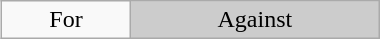<table class="wikitable" style="width:20%;text-align:center;float:right">
<tr>
<td style="text-align:center">For</td>
<td style="background:#ccc;text-align:center">Against</td>
</tr>
</table>
